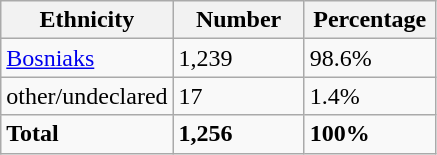<table class="wikitable">
<tr>
<th width="100px">Ethnicity</th>
<th width="80px">Number</th>
<th width="80px">Percentage</th>
</tr>
<tr>
<td><a href='#'>Bosniaks</a></td>
<td>1,239</td>
<td>98.6%</td>
</tr>
<tr>
<td>other/undeclared</td>
<td>17</td>
<td>1.4%</td>
</tr>
<tr>
<td><strong>Total</strong></td>
<td><strong>1,256</strong></td>
<td><strong>100%</strong></td>
</tr>
</table>
